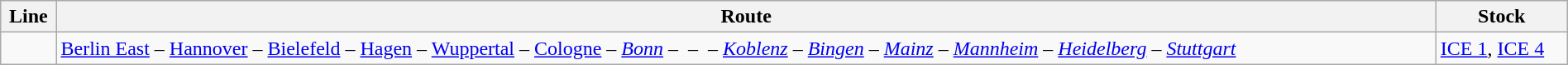<table class="wikitable" width="100%">
<tr>
<th>Line</th>
<th>Route</th>
<th>Stock</th>
</tr>
<tr>
<td></td>
<td><a href='#'>Berlin East</a> –   <a href='#'>Hannover</a> – <a href='#'>Bielefeld</a> – <a href='#'>Hagen</a> – <a href='#'>Wuppertal</a> – <a href='#'>Cologne</a><em> – <a href='#'>Bonn</a> –  –  – <a href='#'>Koblenz</a> – <a href='#'>Bingen</a> – <a href='#'>Mainz</a> – <a href='#'>Mannheim</a> – <a href='#'>Heidelberg</a> – <a href='#'>Stuttgart</a></em></td>
<td><a href='#'>ICE 1</a>, <a href='#'>ICE 4</a></td>
</tr>
</table>
